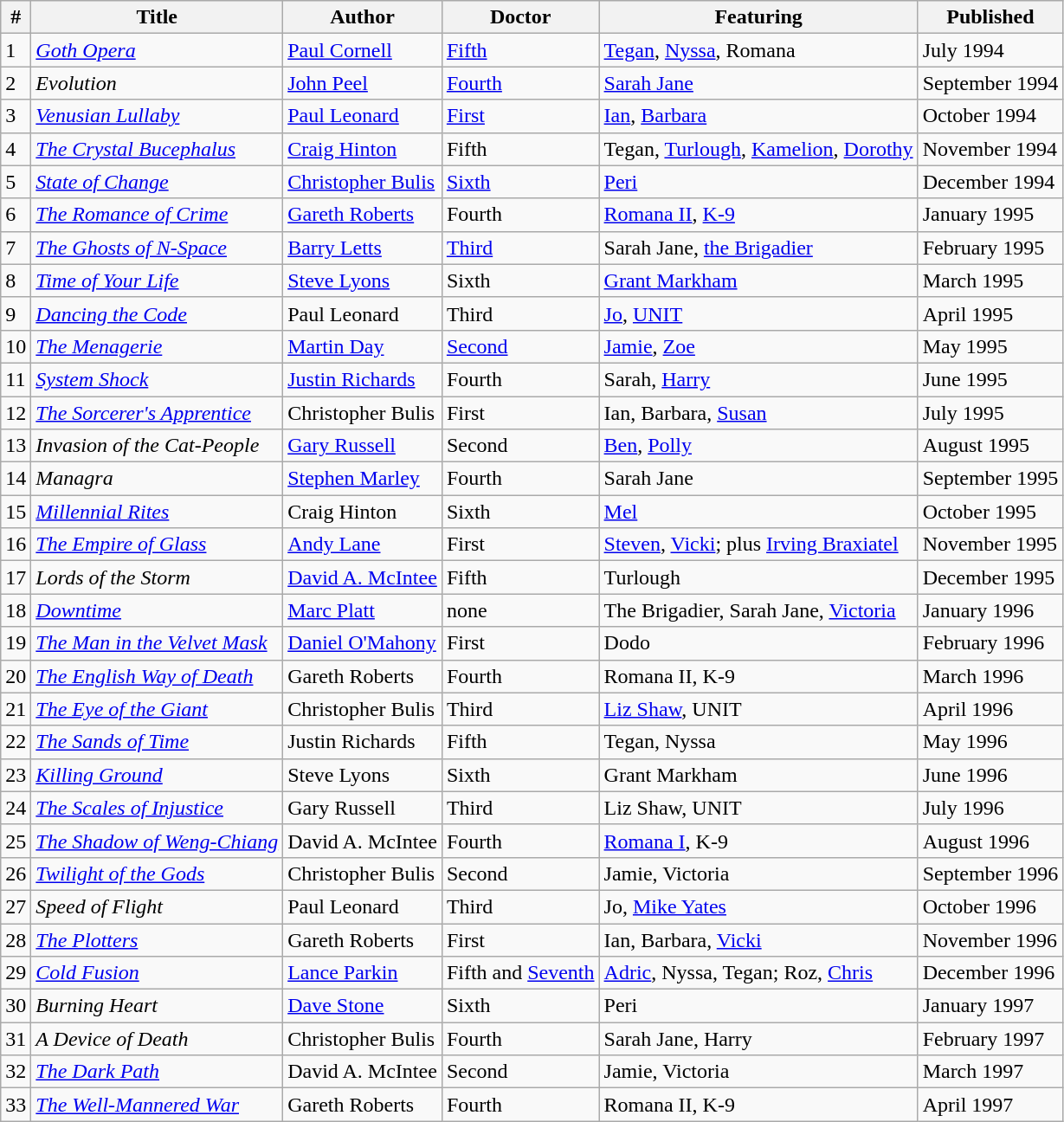<table class="wikitable sortable">
<tr>
<th>#</th>
<th>Title</th>
<th>Author</th>
<th>Doctor</th>
<th>Featuring</th>
<th class=unsortable>Published</th>
</tr>
<tr>
<td>1</td>
<td><em><a href='#'>Goth Opera</a></em></td>
<td><a href='#'>Paul Cornell</a></td>
<td><a href='#'>Fifth</a></td>
<td><a href='#'>Tegan</a>, <a href='#'>Nyssa</a>, Romana</td>
<td>July 1994</td>
</tr>
<tr>
<td>2</td>
<td><em>Evolution</em></td>
<td><a href='#'>John Peel</a></td>
<td><a href='#'>Fourth</a></td>
<td><a href='#'>Sarah Jane</a></td>
<td>September 1994</td>
</tr>
<tr>
<td>3</td>
<td><em><a href='#'>Venusian Lullaby</a></em></td>
<td><a href='#'>Paul Leonard</a></td>
<td><a href='#'>First</a></td>
<td><a href='#'>Ian</a>, <a href='#'>Barbara</a></td>
<td>October 1994</td>
</tr>
<tr>
<td>4</td>
<td><em><a href='#'>The Crystal Bucephalus</a></em></td>
<td><a href='#'>Craig Hinton</a></td>
<td>Fifth</td>
<td>Tegan, <a href='#'>Turlough</a>, <a href='#'>Kamelion</a>, <a href='#'>Dorothy</a></td>
<td>November 1994</td>
</tr>
<tr>
<td>5</td>
<td><em><a href='#'>State of Change</a></em></td>
<td><a href='#'>Christopher Bulis</a></td>
<td><a href='#'>Sixth</a></td>
<td><a href='#'>Peri</a></td>
<td>December 1994</td>
</tr>
<tr>
<td>6</td>
<td><em><a href='#'>The Romance of Crime</a></em></td>
<td><a href='#'>Gareth Roberts</a></td>
<td>Fourth</td>
<td><a href='#'>Romana II</a>, <a href='#'>K-9</a></td>
<td>January 1995</td>
</tr>
<tr>
<td>7</td>
<td><em><a href='#'>The Ghosts of N-Space</a></em></td>
<td><a href='#'>Barry Letts</a></td>
<td><a href='#'>Third</a></td>
<td>Sarah Jane, <a href='#'>the Brigadier</a></td>
<td>February 1995</td>
</tr>
<tr>
<td>8</td>
<td><em><a href='#'>Time of Your Life</a></em></td>
<td><a href='#'>Steve Lyons</a></td>
<td>Sixth</td>
<td><a href='#'>Grant Markham</a></td>
<td>March 1995</td>
</tr>
<tr>
<td>9</td>
<td><em><a href='#'>Dancing the Code</a></em></td>
<td>Paul Leonard</td>
<td>Third</td>
<td><a href='#'>Jo</a>, <a href='#'>UNIT</a></td>
<td>April 1995</td>
</tr>
<tr>
<td>10</td>
<td><em><a href='#'>The Menagerie</a></em></td>
<td><a href='#'>Martin Day</a></td>
<td><a href='#'>Second</a></td>
<td><a href='#'>Jamie</a>, <a href='#'>Zoe</a></td>
<td>May 1995</td>
</tr>
<tr>
<td>11</td>
<td><em><a href='#'>System Shock</a></em></td>
<td><a href='#'>Justin Richards</a></td>
<td>Fourth</td>
<td>Sarah, <a href='#'>Harry</a></td>
<td>June 1995</td>
</tr>
<tr>
<td>12</td>
<td><em><a href='#'>The Sorcerer's Apprentice</a></em></td>
<td>Christopher Bulis</td>
<td>First</td>
<td>Ian, Barbara, <a href='#'>Susan</a></td>
<td>July 1995</td>
</tr>
<tr>
<td>13</td>
<td><em>Invasion of the Cat-People</em></td>
<td><a href='#'>Gary Russell</a></td>
<td>Second</td>
<td><a href='#'>Ben</a>, <a href='#'>Polly</a></td>
<td>August 1995</td>
</tr>
<tr>
<td>14</td>
<td><em>Managra</em></td>
<td><a href='#'>Stephen Marley</a></td>
<td>Fourth</td>
<td>Sarah Jane</td>
<td>September 1995</td>
</tr>
<tr>
<td>15</td>
<td><em><a href='#'>Millennial Rites</a></em></td>
<td>Craig Hinton</td>
<td>Sixth</td>
<td><a href='#'>Mel</a></td>
<td>October 1995</td>
</tr>
<tr>
<td>16</td>
<td><em><a href='#'>The Empire of Glass</a></em></td>
<td><a href='#'>Andy Lane</a></td>
<td>First</td>
<td><a href='#'>Steven</a>, <a href='#'>Vicki</a>; plus <a href='#'>Irving Braxiatel</a></td>
<td>November 1995</td>
</tr>
<tr>
<td>17</td>
<td><em>Lords of the Storm</em></td>
<td><a href='#'>David A. McIntee</a></td>
<td>Fifth</td>
<td>Turlough</td>
<td>December 1995</td>
</tr>
<tr>
<td>18</td>
<td><em><a href='#'>Downtime</a></em></td>
<td><a href='#'>Marc Platt</a></td>
<td>none</td>
<td>The Brigadier, Sarah Jane, <a href='#'>Victoria</a></td>
<td>January 1996</td>
</tr>
<tr>
<td>19</td>
<td><em><a href='#'>The Man in the Velvet Mask</a></em></td>
<td><a href='#'>Daniel O'Mahony</a></td>
<td>First</td>
<td>Dodo</td>
<td>February 1996</td>
</tr>
<tr>
<td>20</td>
<td><em><a href='#'>The English Way of Death</a></em></td>
<td>Gareth Roberts</td>
<td>Fourth</td>
<td>Romana II, K-9</td>
<td>March 1996</td>
</tr>
<tr>
<td>21</td>
<td><em><a href='#'>The Eye of the Giant</a></em></td>
<td>Christopher Bulis</td>
<td>Third</td>
<td><a href='#'>Liz Shaw</a>, UNIT</td>
<td>April 1996</td>
</tr>
<tr>
<td>22</td>
<td><em><a href='#'>The Sands of Time</a></em></td>
<td>Justin Richards</td>
<td>Fifth</td>
<td>Tegan, Nyssa</td>
<td>May 1996</td>
</tr>
<tr>
<td>23</td>
<td><em><a href='#'>Killing Ground</a></em></td>
<td>Steve Lyons</td>
<td>Sixth</td>
<td>Grant Markham</td>
<td>June 1996</td>
</tr>
<tr>
<td>24</td>
<td><em><a href='#'>The Scales of Injustice</a></em></td>
<td>Gary Russell</td>
<td>Third</td>
<td>Liz Shaw, UNIT</td>
<td>July 1996</td>
</tr>
<tr>
<td>25</td>
<td><em><a href='#'>The Shadow of Weng-Chiang</a></em></td>
<td>David A. McIntee</td>
<td>Fourth</td>
<td><a href='#'>Romana I</a>, K-9</td>
<td>August 1996</td>
</tr>
<tr>
<td>26</td>
<td><em><a href='#'>Twilight of the Gods</a></em></td>
<td>Christopher Bulis</td>
<td>Second</td>
<td>Jamie, Victoria</td>
<td>September 1996</td>
</tr>
<tr>
<td>27</td>
<td><em>Speed of Flight</em></td>
<td>Paul Leonard</td>
<td>Third</td>
<td>Jo, <a href='#'>Mike Yates</a></td>
<td>October 1996</td>
</tr>
<tr>
<td>28</td>
<td><em><a href='#'>The Plotters</a></em></td>
<td>Gareth Roberts</td>
<td>First</td>
<td>Ian, Barbara, <a href='#'>Vicki</a></td>
<td>November 1996</td>
</tr>
<tr>
<td>29</td>
<td><em><a href='#'>Cold Fusion</a></em></td>
<td><a href='#'>Lance Parkin</a></td>
<td>Fifth and <a href='#'>Seventh</a></td>
<td><a href='#'>Adric</a>, Nyssa, Tegan; Roz, <a href='#'>Chris</a></td>
<td>December 1996</td>
</tr>
<tr>
<td>30</td>
<td><em>Burning Heart</em></td>
<td><a href='#'>Dave Stone</a></td>
<td>Sixth</td>
<td>Peri</td>
<td>January 1997</td>
</tr>
<tr>
<td>31</td>
<td><em>A Device of Death</em></td>
<td>Christopher Bulis</td>
<td>Fourth</td>
<td>Sarah Jane, Harry</td>
<td>February 1997</td>
</tr>
<tr>
<td>32</td>
<td><em><a href='#'>The Dark Path</a></em></td>
<td>David A. McIntee</td>
<td>Second</td>
<td>Jamie, Victoria</td>
<td>March 1997</td>
</tr>
<tr>
<td>33</td>
<td><em><a href='#'>The Well-Mannered War</a></em></td>
<td>Gareth Roberts</td>
<td>Fourth</td>
<td>Romana II, K-9</td>
<td>April 1997</td>
</tr>
</table>
